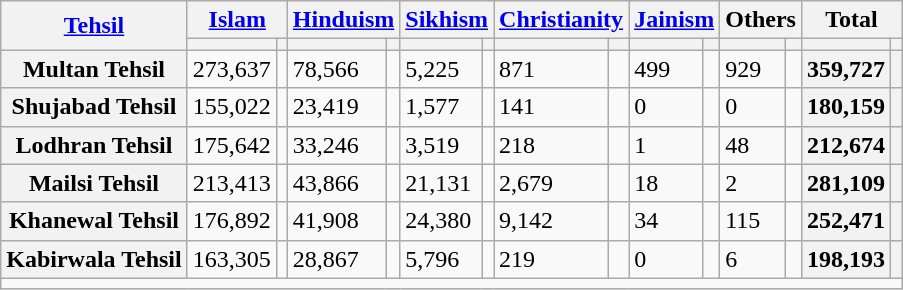<table class="wikitable sortable">
<tr>
<th rowspan="2"><a href='#'>Tehsil</a></th>
<th colspan="2"><a href='#'>Islam</a> </th>
<th colspan="2"><a href='#'>Hinduism</a> </th>
<th colspan="2"><a href='#'>Sikhism</a> </th>
<th colspan="2"><a href='#'>Christianity</a> </th>
<th colspan="2"><a href='#'>Jainism</a> </th>
<th colspan="2">Others</th>
<th colspan="2">Total</th>
</tr>
<tr>
<th><a href='#'></a></th>
<th></th>
<th></th>
<th></th>
<th></th>
<th></th>
<th></th>
<th></th>
<th></th>
<th></th>
<th></th>
<th></th>
<th></th>
<th></th>
</tr>
<tr>
<th>Multan Tehsil</th>
<td>273,637</td>
<td></td>
<td>78,566</td>
<td></td>
<td>5,225</td>
<td></td>
<td>871</td>
<td></td>
<td>499</td>
<td></td>
<td>929</td>
<td></td>
<th>359,727</th>
<th></th>
</tr>
<tr>
<th>Shujabad Tehsil</th>
<td>155,022</td>
<td></td>
<td>23,419</td>
<td></td>
<td>1,577</td>
<td></td>
<td>141</td>
<td></td>
<td>0</td>
<td></td>
<td>0</td>
<td></td>
<th>180,159</th>
<th></th>
</tr>
<tr>
<th>Lodhran Tehsil</th>
<td>175,642</td>
<td></td>
<td>33,246</td>
<td></td>
<td>3,519</td>
<td></td>
<td>218</td>
<td></td>
<td>1</td>
<td></td>
<td>48</td>
<td></td>
<th>212,674</th>
<th></th>
</tr>
<tr>
<th>Mailsi Tehsil</th>
<td>213,413</td>
<td></td>
<td>43,866</td>
<td></td>
<td>21,131</td>
<td></td>
<td>2,679</td>
<td></td>
<td>18</td>
<td></td>
<td>2</td>
<td></td>
<th>281,109</th>
<th></th>
</tr>
<tr>
<th>Khanewal Tehsil</th>
<td>176,892</td>
<td></td>
<td>41,908</td>
<td></td>
<td>24,380</td>
<td></td>
<td>9,142</td>
<td></td>
<td>34</td>
<td></td>
<td>115</td>
<td></td>
<th>252,471</th>
<th></th>
</tr>
<tr>
<th>Kabirwala Tehsil</th>
<td>163,305</td>
<td></td>
<td>28,867</td>
<td></td>
<td>5,796</td>
<td></td>
<td>219</td>
<td></td>
<td>0</td>
<td></td>
<td>6</td>
<td></td>
<th>198,193</th>
<th></th>
</tr>
<tr class="sortbottom">
<td colspan="15"></td>
</tr>
</table>
